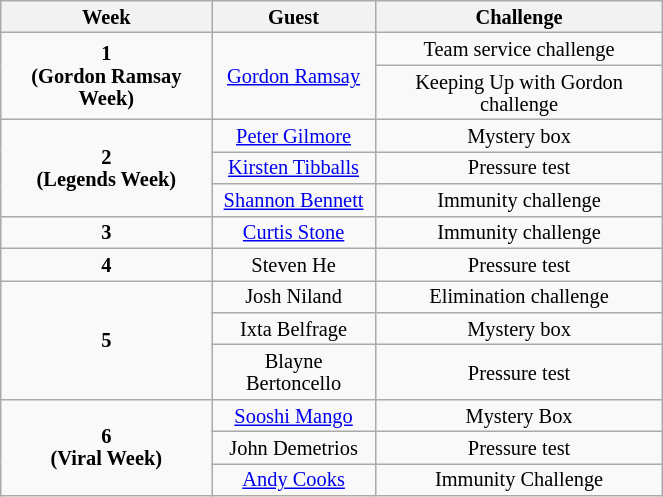<table class="wikitable" style="text-align:center; width:35%; font-size:85%; line-height:15px">
<tr>
<th>Week</th>
<th>Guest</th>
<th>Challenge</th>
</tr>
<tr>
<td rowspan="2"><strong>1<br>(Gordon Ramsay Week)</strong></td>
<td rowspan=2><a href='#'>Gordon Ramsay</a></td>
<td>Team service challenge</td>
</tr>
<tr>
<td>Keeping Up with Gordon challenge</td>
</tr>
<tr>
<td rowspan="3"><strong>2<br>(Legends Week)</strong></td>
<td><a href='#'>Peter Gilmore</a></td>
<td>Mystery box</td>
</tr>
<tr>
<td><a href='#'>Kirsten Tibballs</a></td>
<td>Pressure test</td>
</tr>
<tr>
<td><a href='#'>Shannon Bennett</a></td>
<td>Immunity challenge</td>
</tr>
<tr>
<td><strong>3</strong></td>
<td><a href='#'>Curtis Stone</a></td>
<td>Immunity challenge</td>
</tr>
<tr>
<td><strong>4</strong></td>
<td>Steven He</td>
<td>Pressure test</td>
</tr>
<tr>
<td rowspan="3"><strong>5</strong></td>
<td>Josh Niland</td>
<td>Elimination challenge</td>
</tr>
<tr>
<td>Ixta Belfrage</td>
<td>Mystery box</td>
</tr>
<tr>
<td>Blayne Bertoncello</td>
<td>Pressure test</td>
</tr>
<tr>
<td rowspan="3"><strong>6<br>(Viral Week)</strong></td>
<td><a href='#'>Sooshi Mango</a></td>
<td>Mystery Box</td>
</tr>
<tr>
<td>John Demetrios</td>
<td>Pressure test</td>
</tr>
<tr>
<td><a href='#'> Andy Cooks</a></td>
<td>Immunity Challenge</td>
</tr>
</table>
